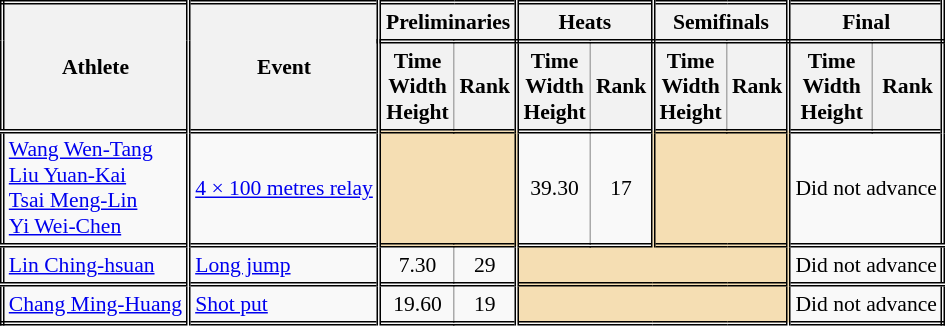<table class=wikitable style="font-size:90%; border: double;">
<tr>
<th rowspan="2" style="border-right:double">Athlete</th>
<th rowspan="2" style="border-right:double">Event</th>
<th colspan="2" style="border-right:double; border-bottom:double;">Preliminaries</th>
<th colspan="2" style="border-right:double; border-bottom:double;">Heats</th>
<th colspan="2" style="border-right:double; border-bottom:double;">Semifinals</th>
<th colspan="2" style="border-right:double; border-bottom:double;">Final</th>
</tr>
<tr>
<th>Time<br>Width<br>Height</th>
<th style="border-right:double">Rank</th>
<th>Time<br>Width<br>Height</th>
<th style="border-right:double">Rank</th>
<th>Time<br>Width<br>Height</th>
<th style="border-right:double">Rank</th>
<th>Time<br>Width<br>Height</th>
<th style="border-right:double">Rank</th>
</tr>
<tr style="border-top: double;">
<td style="border-right:double"><a href='#'>Wang Wen-Tang</a><br><a href='#'>Liu Yuan-Kai</a><br><a href='#'>Tsai Meng-Lin</a><br><a href='#'>Yi Wei-Chen</a><br></td>
<td style="border-right:double"><a href='#'>4 × 100 metres relay</a></td>
<td style="border-right:double" colspan= 2 bgcolor="wheat"></td>
<td align=center>39.30</td>
<td align=center style="border-right:double">17</td>
<td style="border-right:double" colspan= 2 bgcolor="wheat"></td>
<td colspan="2" align=center>Did not advance</td>
</tr>
<tr style="border-top: double;">
<td style="border-right:double"><a href='#'>Lin Ching-hsuan</a></td>
<td style="border-right:double"><a href='#'>Long jump</a></td>
<td align=center>7.30</td>
<td align=center style="border-right:double">29</td>
<td style="border-right:double" colspan= 4 bgcolor="wheat"></td>
<td colspan="2" align=center>Did not advance</td>
</tr>
<tr style="border-top: double;">
<td style="border-right:double"><a href='#'>Chang Ming-Huang</a></td>
<td style="border-right:double"><a href='#'>Shot put</a></td>
<td align=center>19.60</td>
<td align=center style="border-right:double">19</td>
<td style="border-right:double" colspan= 4 bgcolor="wheat"></td>
<td colspan="2" align=center>Did not advance</td>
</tr>
</table>
